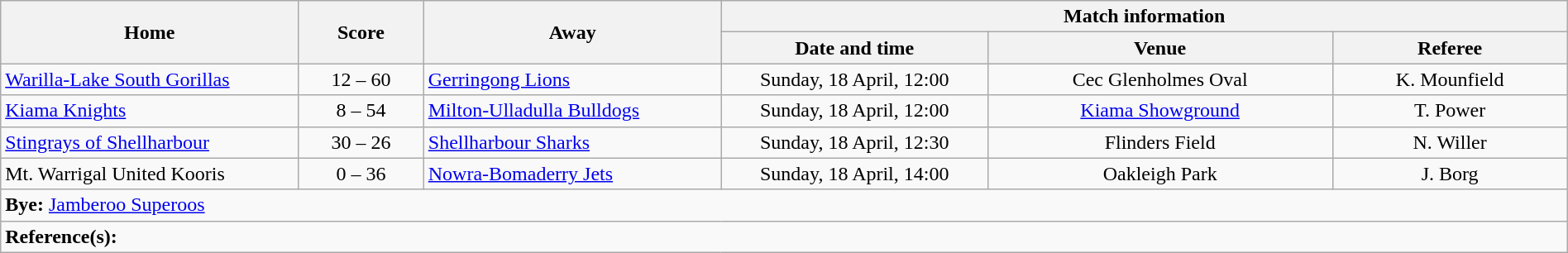<table class="wikitable" width="100% text-align:center;">
<tr>
<th rowspan="2" width="19%">Home</th>
<th rowspan="2" width="8%">Score</th>
<th rowspan="2" width="19%">Away</th>
<th colspan="3">Match information</th>
</tr>
<tr bgcolor="#CCCCCC">
<th width="17%">Date and time</th>
<th width="22%">Venue</th>
<th>Referee</th>
</tr>
<tr>
<td> <a href='#'>Warilla-Lake South Gorillas</a></td>
<td style="text-align:center;">12 – 60</td>
<td> <a href='#'>Gerringong Lions</a></td>
<td style="text-align:center;">Sunday, 18 April, 12:00</td>
<td style="text-align:center;">Cec Glenholmes Oval</td>
<td style="text-align:center;">K. Mounfield</td>
</tr>
<tr>
<td> <a href='#'>Kiama Knights</a></td>
<td style="text-align:center;">8 – 54</td>
<td> <a href='#'>Milton-Ulladulla Bulldogs</a></td>
<td style="text-align:center;">Sunday, 18 April, 12:00</td>
<td style="text-align:center;"><a href='#'>Kiama Showground</a></td>
<td style="text-align:center;">T. Power</td>
</tr>
<tr>
<td> <a href='#'>Stingrays of Shellharbour</a></td>
<td style="text-align:center;">30 – 26</td>
<td> <a href='#'>Shellharbour Sharks</a></td>
<td style="text-align:center;">Sunday, 18 April, 12:30</td>
<td style="text-align:center;">Flinders Field</td>
<td style="text-align:center;">N. Willer</td>
</tr>
<tr>
<td> Mt. Warrigal United Kooris</td>
<td style="text-align:center;">0 – 36</td>
<td> <a href='#'>Nowra-Bomaderry Jets</a></td>
<td style="text-align:center;">Sunday, 18 April, 14:00</td>
<td style="text-align:center;">Oakleigh Park</td>
<td style="text-align:center;">J. Borg</td>
</tr>
<tr>
<td colspan="6" align="centre"><strong>Bye:</strong>  <a href='#'>Jamberoo Superoos</a></td>
</tr>
<tr>
<td colspan="6"><strong>Reference(s):</strong> </td>
</tr>
</table>
